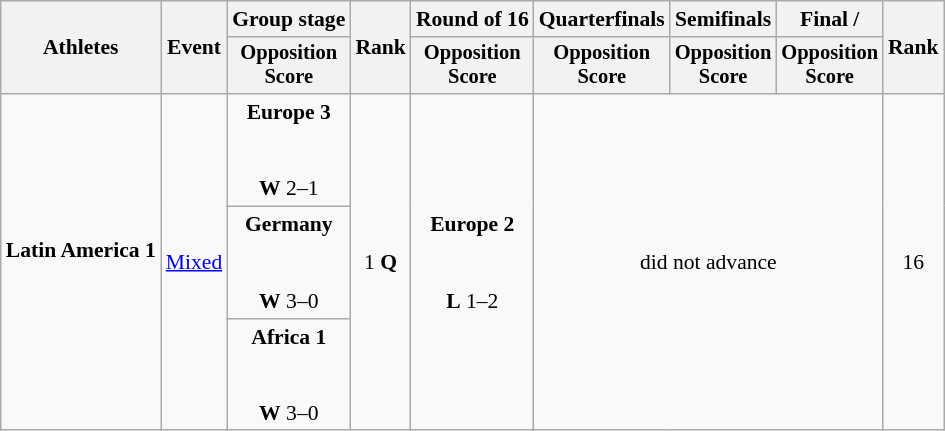<table class=wikitable style="font-size:90%">
<tr>
<th rowspan="2">Athletes</th>
<th rowspan="2">Event</th>
<th>Group stage</th>
<th rowspan="2">Rank</th>
<th>Round of 16</th>
<th>Quarterfinals</th>
<th>Semifinals</th>
<th>Final / </th>
<th rowspan=2>Rank</th>
</tr>
<tr style="font-size:95%">
<th>Opposition<br>Score</th>
<th>Opposition<br>Score</th>
<th>Opposition<br>Score</th>
<th>Opposition<br>Score</th>
<th>Opposition<br>Score</th>
</tr>
<tr align=center>
<td align=left rowspan=3><strong>Latin America 1</strong><br><br></td>
<td align=left rowspan=3><a href='#'>Mixed</a></td>
<td><strong>Europe 3</strong><br><br><br><strong>W</strong> 2–1</td>
<td rowspan=3>1 <strong>Q</strong></td>
<td rowspan=3><strong>Europe 2</strong><br><br><br><strong>L</strong> 1–2</td>
<td rowspan=3 colspan=3>did not advance</td>
<td rowspan=3>16</td>
</tr>
<tr align=center>
<td><strong>Germany</strong><br><br><br><strong>W</strong> 3–0</td>
</tr>
<tr align=center>
<td><strong>Africa 1</strong><br><br><br><strong>W</strong> 3–0</td>
</tr>
</table>
